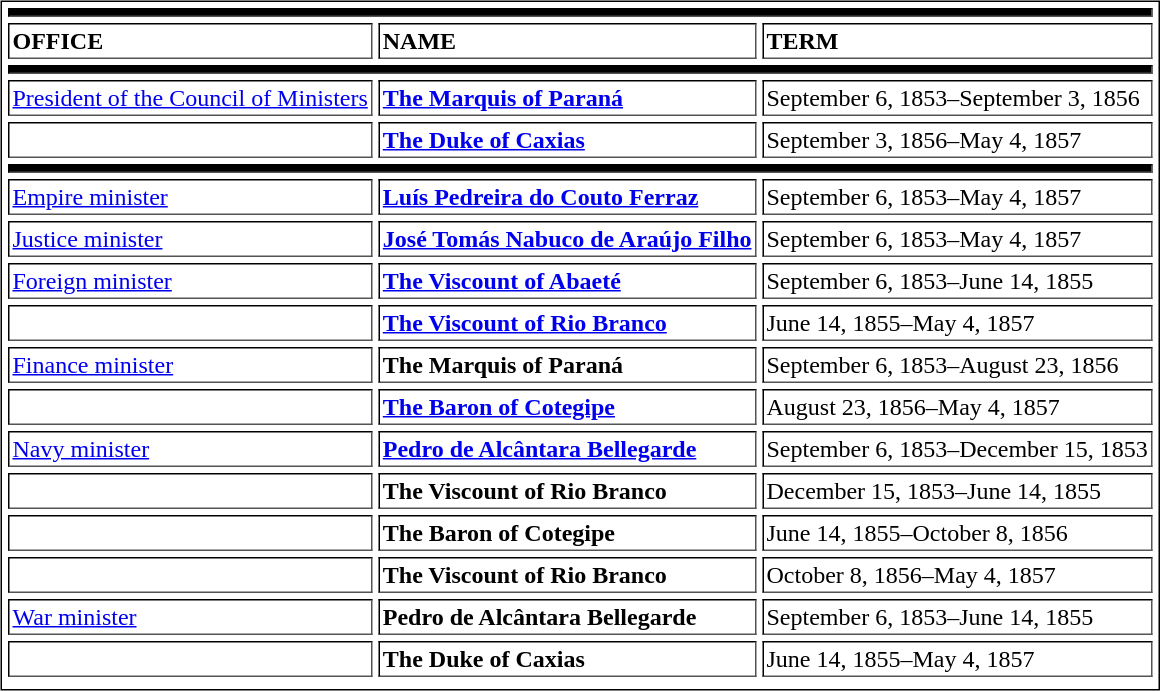<table cellpadding="2" cellspacing="4" style="margin:3px; border:1px solid #000000;" align="left" border=1px style="border-collapse: collapse;">
<tr>
<th bgcolor="#000000" colspan="3"></th>
</tr>
<tr>
<td align="left"><strong>OFFICE</strong></td>
<td align="left"><strong>NAME</strong></td>
<td align="left"><strong>TERM</strong></td>
</tr>
<tr>
<th bgcolor="#000000" colspan="3"></th>
</tr>
<tr>
<td><a href='#'>President of the Council of Ministers</a></td>
<td><strong><a href='#'>The Marquis of Paraná</a></strong></td>
<td>September 6, 1853–September 3, 1856</td>
</tr>
<tr>
<td> </td>
<td><strong><a href='#'>The Duke of Caxias</a></strong></td>
<td>September 3, 1856–May 4, 1857</td>
</tr>
<tr>
<th bgcolor="#000000" colspan="3"></th>
</tr>
<tr>
<td><a href='#'>Empire minister</a></td>
<td><strong><a href='#'>Luís Pedreira do Couto Ferraz</a></strong></td>
<td>September 6, 1853–May 4, 1857</td>
</tr>
<tr>
<td><a href='#'>Justice minister</a></td>
<td><strong><a href='#'>José Tomás Nabuco de Araújo Filho</a></strong></td>
<td>September 6, 1853–May 4, 1857</td>
</tr>
<tr>
<td><a href='#'>Foreign minister</a></td>
<td><strong><a href='#'>The Viscount of Abaeté</a></strong></td>
<td>September 6, 1853–June 14, 1855</td>
</tr>
<tr>
<td> </td>
<td><strong><a href='#'>The Viscount of Rio Branco</a></strong></td>
<td>June 14, 1855–May 4, 1857</td>
</tr>
<tr>
<td><a href='#'>Finance minister</a></td>
<td><strong>The Marquis of Paraná</strong></td>
<td>September 6, 1853–August 23, 1856</td>
</tr>
<tr>
<td> </td>
<td><strong><a href='#'>The Baron of Cotegipe</a></strong></td>
<td>August 23, 1856–May 4, 1857</td>
</tr>
<tr>
<td><a href='#'>Navy minister</a></td>
<td><strong><a href='#'>Pedro de Alcântara Bellegarde</a></strong></td>
<td>September 6, 1853–December 15, 1853</td>
</tr>
<tr>
<td> </td>
<td><strong>The Viscount of Rio Branco</strong></td>
<td>December 15, 1853–June 14, 1855</td>
</tr>
<tr>
<td> </td>
<td><strong>The Baron of Cotegipe</strong></td>
<td>June 14, 1855–October 8, 1856</td>
</tr>
<tr>
<td> </td>
<td><strong>The Viscount of Rio Branco</strong></td>
<td>October 8, 1856–May 4, 1857</td>
</tr>
<tr>
<td><a href='#'>War minister</a></td>
<td><strong>Pedro de Alcântara Bellegarde</strong></td>
<td>September 6, 1853–June 14, 1855</td>
</tr>
<tr>
<td> </td>
<td><strong>The Duke of Caxias</strong></td>
<td>June 14, 1855–May 4, 1857</td>
</tr>
<tr>
</tr>
</table>
